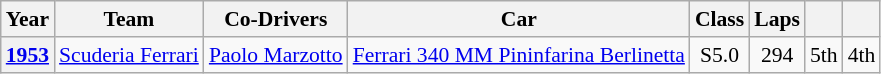<table class="wikitable" style="text-align:center; font-size:90%">
<tr>
<th>Year</th>
<th>Team</th>
<th>Co-Drivers</th>
<th>Car</th>
<th>Class</th>
<th>Laps</th>
<th></th>
<th></th>
</tr>
<tr>
<th><a href='#'>1953</a></th>
<td align="left"> <a href='#'>Scuderia Ferrari</a></td>
<td align="left"> <a href='#'>Paolo Marzotto</a></td>
<td align="left"><a href='#'>Ferrari 340 MM Pininfarina Berlinetta</a></td>
<td>S5.0</td>
<td>294</td>
<td>5th</td>
<td>4th</td>
</tr>
</table>
